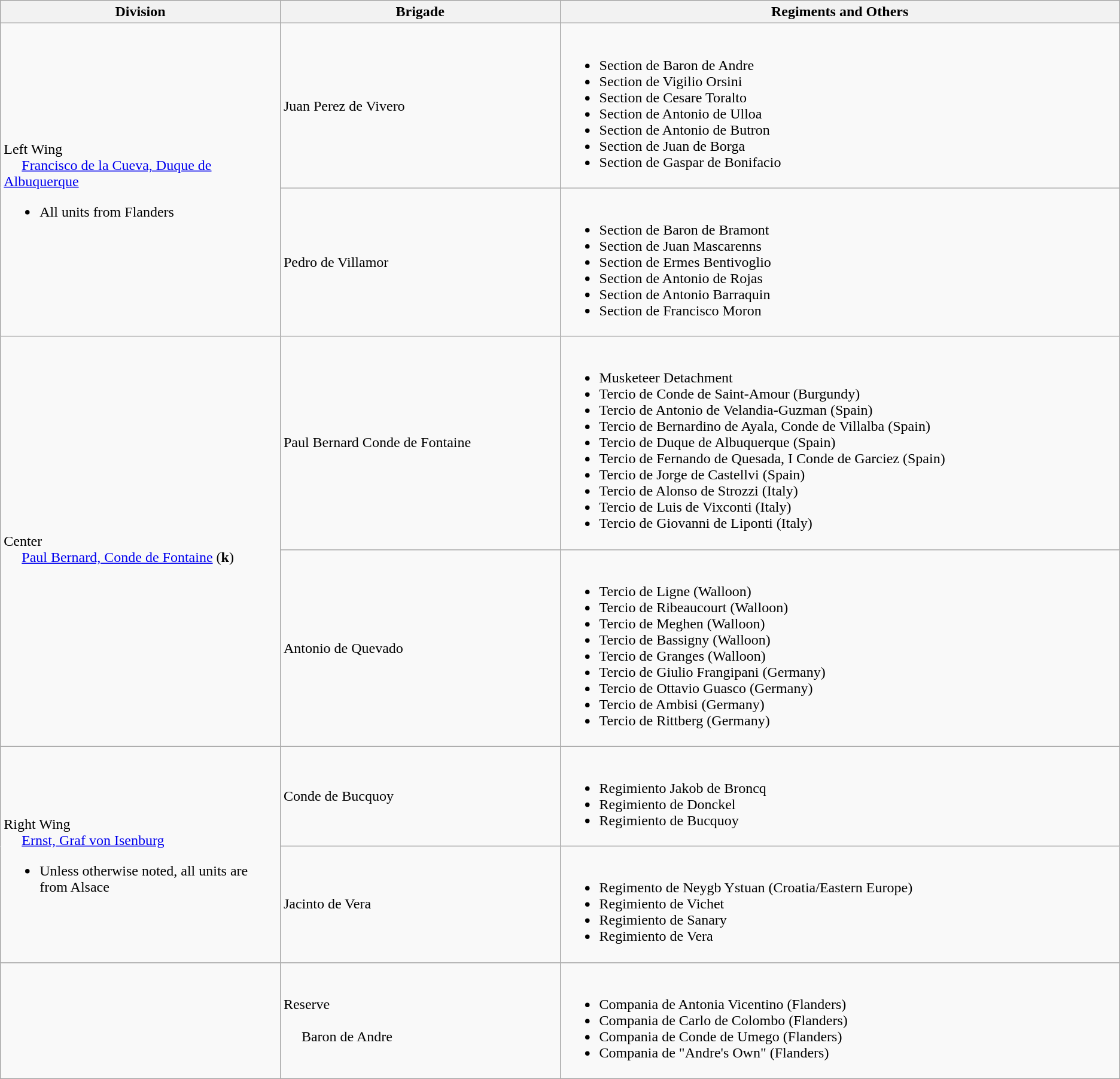<table class="wikitable">
<tr>
<th style="width:25%;">Division</th>
<th style="width:25%;">Brigade</th>
<th>Regiments and Others</th>
</tr>
<tr>
<td rowspan=2><br>Left Wing
<br>    
<a href='#'>Francisco de la Cueva, Duque de Albuquerque</a><ul><li>All units from Flanders</li></ul></td>
<td>Juan Perez de Vivero</td>
<td><br><ul><li>Section de Baron de Andre</li><li>Section de Vigilio Orsini</li><li>Section de Cesare Toralto</li><li>Section de Antonio de Ulloa</li><li>Section de Antonio de Butron</li><li>Section de Juan de Borga</li><li>Section de Gaspar de Bonifacio</li></ul></td>
</tr>
<tr>
<td>Pedro de Villamor</td>
<td><br><ul><li>Section de Baron de Bramont</li><li>Section de Juan Mascarenns</li><li>Section de Ermes Bentivoglio</li><li>Section de Antonio de Rojas</li><li>Section de Antonio Barraquin</li><li>Section de Francisco Moron</li></ul></td>
</tr>
<tr>
<td rowspan=2><br>Center
<br>    
<a href='#'>Paul Bernard, Conde de Fontaine</a> (<strong>k</strong>)</td>
<td>Paul Bernard Conde de Fontaine</td>
<td><br><ul><li>Musketeer Detachment</li><li>Tercio de Conde de Saint-Amour (Burgundy)</li><li>Tercio de Antonio de Velandia-Guzman (Spain)</li><li>Tercio de Bernardino de Ayala, Conde de Villalba (Spain)</li><li>Tercio de Duque de Albuquerque (Spain)</li><li>Tercio de Fernando de Quesada, I Conde de Garciez (Spain)</li><li>Tercio de Jorge de Castellvi (Spain)</li><li>Tercio de Alonso de Strozzi (Italy)</li><li>Tercio de Luis de Vixconti (Italy)</li><li>Tercio de Giovanni de Liponti (Italy)</li></ul></td>
</tr>
<tr>
<td>Antonio de Quevado</td>
<td><br><ul><li>Tercio de Ligne (Walloon)</li><li>Tercio de Ribeaucourt (Walloon)</li><li>Tercio de Meghen (Walloon)</li><li>Tercio de Bassigny (Walloon)</li><li>Tercio de Granges (Walloon)</li><li>Tercio de Giulio Frangipani (Germany)</li><li>Tercio de Ottavio Guasco (Germany)</li><li>Tercio de Ambisi (Germany)</li><li>Tercio de Rittberg (Germany)</li></ul></td>
</tr>
<tr>
<td rowspan=2><br>Right Wing
<br>    
<a href='#'>Ernst, Graf von Isenburg</a><ul><li>Unless otherwise noted, all units are from Alsace</li></ul></td>
<td>Conde de Bucquoy</td>
<td><br><ul><li>Regimiento Jakob de Broncq</li><li>Regimiento de Donckel</li><li>Regimiento de Bucquoy</li></ul></td>
</tr>
<tr>
<td>Jacinto de Vera</td>
<td><br><ul><li>Regimento de Neygb Ystuan (Croatia/Eastern Europe)</li><li>Regimiento de Vichet</li><li>Regimiento de Sanary</li><li>Regimiento de Vera</li></ul></td>
</tr>
<tr>
<td></td>
<td>Reserve<br><br>    
Baron de Andre</td>
<td><br><ul><li>Compania de Antonia Vicentino (Flanders)</li><li>Compania de Carlo de Colombo (Flanders)</li><li>Compania de Conde de Umego (Flanders)</li><li>Compania de "Andre's Own" (Flanders)</li></ul></td>
</tr>
</table>
